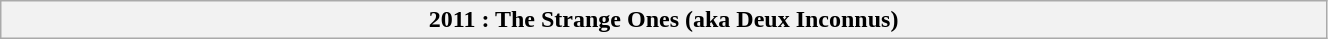<table class="wikitable left" style="width:70%;">
<tr>
<th scope="col">2011 : <strong>The Strange Ones</strong> (aka Deux Inconnus)</th>
</tr>
</table>
